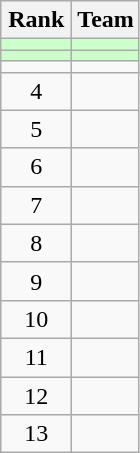<table class="wikitable" style="text-align: center;">
<tr>
<th width=40>Rank</th>
<th>Team</th>
</tr>
<tr bgcolor=#ccffcc>
<td></td>
<td align=left></td>
</tr>
<tr bgcolor=#ccffcc>
<td></td>
<td align=left></td>
</tr>
<tr>
<td></td>
<td align=left></td>
</tr>
<tr>
<td>4</td>
<td align=left></td>
</tr>
<tr>
<td>5</td>
<td align=left></td>
</tr>
<tr>
<td>6</td>
<td align=left></td>
</tr>
<tr>
<td>7</td>
<td align=left></td>
</tr>
<tr>
<td>8</td>
<td align=left></td>
</tr>
<tr>
<td>9</td>
<td align=left></td>
</tr>
<tr>
<td>10</td>
<td align=left></td>
</tr>
<tr>
<td>11</td>
<td align=left></td>
</tr>
<tr>
<td>12</td>
<td align=left></td>
</tr>
<tr>
<td>13</td>
<td align=left></td>
</tr>
</table>
